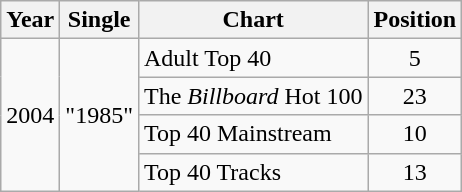<table class="wikitable">
<tr>
<th>Year</th>
<th>Single</th>
<th>Chart</th>
<th>Position</th>
</tr>
<tr>
<td rowspan="4">2004</td>
<td rowspan="4">"1985"</td>
<td>Adult Top 40</td>
<td style="text-align:center;">5</td>
</tr>
<tr>
<td>The <em>Billboard</em> Hot 100</td>
<td style="text-align:center;">23</td>
</tr>
<tr>
<td>Top 40 Mainstream</td>
<td style="text-align:center;">10</td>
</tr>
<tr>
<td>Top 40 Tracks</td>
<td style="text-align:center;">13</td>
</tr>
</table>
